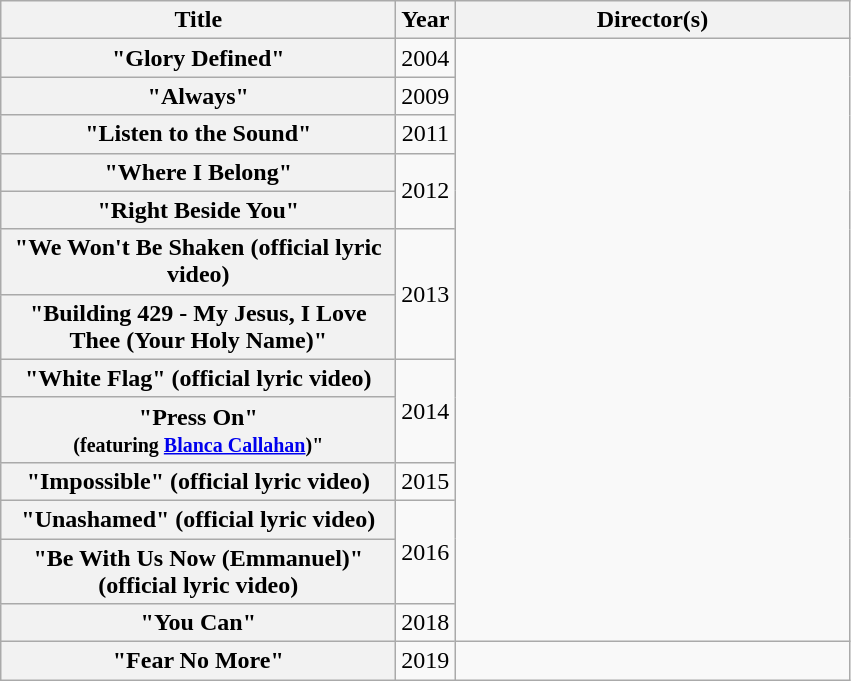<table class="wikitable plainrowheaders" style="text-align:center;">
<tr>
<th scope="col" style="width:16em;">Title</th>
<th scope="col">Year</th>
<th scope="col" style="width:16em;">Director(s)</th>
</tr>
<tr>
<th scope="row">"Glory Defined"</th>
<td>2004</td>
<td rowspan="13"></td>
</tr>
<tr>
<th scope="row">"Always"</th>
<td>2009</td>
</tr>
<tr>
<th scope="row">"Listen to the Sound"</th>
<td>2011</td>
</tr>
<tr>
<th scope="row">"Where I Belong"</th>
<td rowspan="2">2012</td>
</tr>
<tr>
<th scope="row">"Right Beside You"</th>
</tr>
<tr>
<th scope="row">"We Won't Be Shaken (official lyric video)</th>
<td rowspan="2">2013</td>
</tr>
<tr>
<th scope="row">"Building 429 - My Jesus, I Love Thee (Your Holy Name)"</th>
</tr>
<tr>
<th scope="row">"White Flag" (official lyric video)</th>
<td rowspan="2">2014</td>
</tr>
<tr>
<th scope="row">"Press On"<br><small>(featuring <a href='#'>Blanca Callahan</a>)"</small></th>
</tr>
<tr>
<th scope="row">"Impossible" (official lyric video)</th>
<td>2015</td>
</tr>
<tr>
<th scope="row">"Unashamed" (official lyric video)</th>
<td rowspan="2">2016</td>
</tr>
<tr>
<th scope="row">"Be With Us Now (Emmanuel)" (official lyric video)</th>
</tr>
<tr>
<th scope="row">"You Can"</th>
<td>2018</td>
</tr>
<tr>
<th scope="row">"Fear No More"</th>
<td>2019</td>
<td></td>
</tr>
</table>
